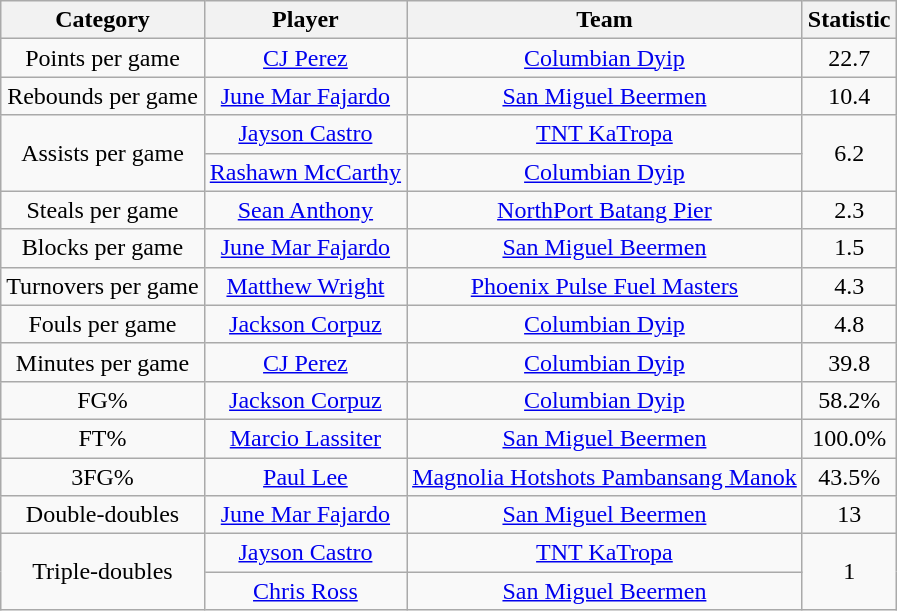<table class="wikitable" style="text-align:center">
<tr>
<th>Category</th>
<th>Player</th>
<th>Team</th>
<th>Statistic</th>
</tr>
<tr>
<td>Points per game</td>
<td><a href='#'>CJ Perez</a></td>
<td><a href='#'>Columbian Dyip</a></td>
<td>22.7</td>
</tr>
<tr>
<td>Rebounds per game</td>
<td><a href='#'>June Mar Fajardo</a></td>
<td><a href='#'>San Miguel Beermen</a></td>
<td>10.4</td>
</tr>
<tr>
<td rowspan=2>Assists per game</td>
<td><a href='#'>Jayson Castro</a></td>
<td><a href='#'>TNT KaTropa</a></td>
<td rowspan=2>6.2</td>
</tr>
<tr>
<td><a href='#'>Rashawn McCarthy</a></td>
<td><a href='#'>Columbian Dyip</a></td>
</tr>
<tr>
<td>Steals per game</td>
<td><a href='#'>Sean Anthony</a></td>
<td><a href='#'>NorthPort Batang Pier</a></td>
<td>2.3</td>
</tr>
<tr>
<td>Blocks per game</td>
<td><a href='#'>June Mar Fajardo</a></td>
<td><a href='#'>San Miguel Beermen</a></td>
<td>1.5</td>
</tr>
<tr>
<td>Turnovers per game</td>
<td><a href='#'>Matthew Wright</a></td>
<td><a href='#'>Phoenix Pulse Fuel Masters</a></td>
<td>4.3</td>
</tr>
<tr>
<td>Fouls per game</td>
<td><a href='#'>Jackson Corpuz</a></td>
<td><a href='#'>Columbian Dyip</a></td>
<td>4.8</td>
</tr>
<tr>
<td>Minutes per game</td>
<td><a href='#'>CJ Perez</a></td>
<td><a href='#'>Columbian Dyip</a></td>
<td>39.8</td>
</tr>
<tr>
<td>FG%</td>
<td><a href='#'>Jackson Corpuz</a></td>
<td><a href='#'>Columbian Dyip</a></td>
<td>58.2%</td>
</tr>
<tr>
<td>FT%</td>
<td><a href='#'>Marcio Lassiter</a></td>
<td><a href='#'>San Miguel Beermen</a></td>
<td>100.0%</td>
</tr>
<tr>
<td>3FG%</td>
<td><a href='#'>Paul Lee</a></td>
<td><a href='#'>Magnolia Hotshots Pambansang Manok</a></td>
<td>43.5%</td>
</tr>
<tr>
<td>Double-doubles</td>
<td><a href='#'>June Mar Fajardo</a></td>
<td><a href='#'>San Miguel Beermen</a></td>
<td>13</td>
</tr>
<tr>
<td rowspan=2>Triple-doubles</td>
<td><a href='#'>Jayson Castro</a></td>
<td><a href='#'>TNT KaTropa</a></td>
<td rowspan=2>1</td>
</tr>
<tr>
<td><a href='#'>Chris Ross</a></td>
<td><a href='#'>San Miguel Beermen</a></td>
</tr>
</table>
